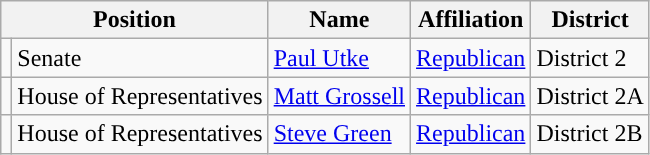<table class="wikitable">
<tr>
<th colspan="2">Position</th>
<th>Name</th>
<th>Affiliation</th>
<th>District</th>
</tr>
<tr>
<td style="background-color:"></td>
<td>Senate</td>
<td><a href='#'>Paul Utke</a></td>
<td><a href='#'>Republican</a></td>
<td>District 2</td>
</tr>
<tr>
<td style="background-color:"></td>
<td>House of Representatives</td>
<td><a href='#'>Matt Grossell</a></td>
<td><a href='#'>Republican</a></td>
<td>District 2A</td>
</tr>
<tr>
<td style="background-color:"></td>
<td>House of Representatives</td>
<td><a href='#'>Steve Green</a></td>
<td><a href='#'>Republican</a></td>
<td>District 2B</td>
</tr>
</table>
